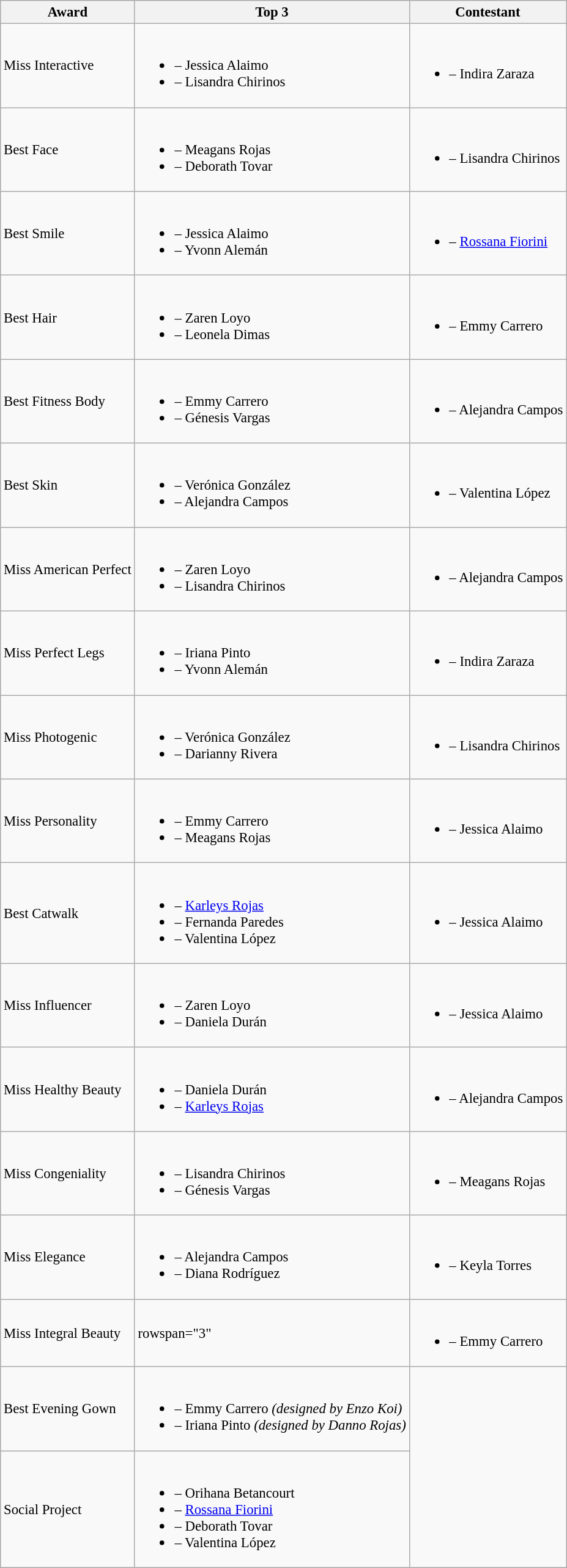<table class="wikitable sortable" style="font-size: 95%;">
<tr>
<th>Award</th>
<th>Top 3</th>
<th>Contestant</th>
</tr>
<tr>
<td>Miss Interactive</td>
<td><br><ul><li> – Jessica Alaimo</li><li> – Lisandra Chirinos</li></ul></td>
<td><br><ul><li> – Indira Zaraza</li></ul></td>
</tr>
<tr>
<td>Best Face</td>
<td><br><ul><li> – Meagans Rojas</li><li> – Deborath Tovar</li></ul></td>
<td><br><ul><li> – Lisandra Chirinos</li></ul></td>
</tr>
<tr>
<td>Best Smile</td>
<td><br><ul><li> – Jessica Alaimo</li><li> – Yvonn Alemán</li></ul></td>
<td><br><ul><li> – <a href='#'>Rossana Fiorini</a></li></ul></td>
</tr>
<tr>
<td>Best Hair</td>
<td><br><ul><li> – Zaren Loyo</li><li> – Leonela Dimas</li></ul></td>
<td><br><ul><li> – Emmy Carrero</li></ul></td>
</tr>
<tr>
<td>Best Fitness Body</td>
<td><br><ul><li> – Emmy Carrero</li><li> – Génesis Vargas</li></ul></td>
<td><br><ul><li> – Alejandra Campos</li></ul></td>
</tr>
<tr>
<td>Best Skin</td>
<td><br><ul><li> – Verónica González</li><li> – Alejandra Campos</li></ul></td>
<td><br><ul><li> – Valentina López</li></ul></td>
</tr>
<tr>
<td>Miss American Perfect</td>
<td><br><ul><li> – Zaren Loyo</li><li> – Lisandra Chirinos</li></ul></td>
<td><br><ul><li> – Alejandra Campos</li></ul></td>
</tr>
<tr>
<td>Miss Perfect Legs</td>
<td><br><ul><li> – Iriana Pinto</li><li> – Yvonn Alemán</li></ul></td>
<td><br><ul><li> – Indira Zaraza</li></ul></td>
</tr>
<tr>
<td>Miss Photogenic</td>
<td><br><ul><li> – Verónica González</li><li> – Darianny Rivera</li></ul></td>
<td><br><ul><li> – Lisandra Chirinos</li></ul></td>
</tr>
<tr>
<td>Miss Personality</td>
<td><br><ul><li> – Emmy Carrero</li><li> – Meagans Rojas</li></ul></td>
<td><br><ul><li> – Jessica Alaimo</li></ul></td>
</tr>
<tr>
<td>Best Catwalk</td>
<td><br><ul><li> – <a href='#'>Karleys Rojas</a></li><li> – Fernanda Paredes</li><li> – Valentina López</li></ul></td>
<td><br><ul><li> – Jessica Alaimo</li></ul></td>
</tr>
<tr>
<td>Miss Influencer</td>
<td><br><ul><li> – Zaren Loyo</li><li> – Daniela Durán</li></ul></td>
<td><br><ul><li> – Jessica Alaimo</li></ul></td>
</tr>
<tr>
<td>Miss Healthy Beauty</td>
<td><br><ul><li> – Daniela Durán</li><li> – <a href='#'>Karleys Rojas</a></li></ul></td>
<td><br><ul><li> – Alejandra Campos</li></ul></td>
</tr>
<tr>
<td>Miss Congeniality</td>
<td><br><ul><li> – Lisandra Chirinos</li><li> – Génesis Vargas</li></ul></td>
<td><br><ul><li> – Meagans Rojas</li></ul></td>
</tr>
<tr>
<td>Miss Elegance</td>
<td><br><ul><li> – Alejandra Campos</li><li> – Diana Rodríguez</li></ul></td>
<td><br><ul><li> – Keyla Torres</li></ul></td>
</tr>
<tr>
<td>Miss Integral Beauty</td>
<td>rowspan="3" </td>
<td><br><ul><li> – Emmy Carrero</li></ul></td>
</tr>
<tr>
<td>Best Evening Gown</td>
<td><br><ul><li> – Emmy Carrero <em>(designed by Enzo Koi)</em></li><li> – Iriana Pinto <em>(designed by Danno Rojas)</em></li></ul></td>
</tr>
<tr>
<td>Social Project</td>
<td><br><ul><li> – Orihana Betancourt</li><li> – <a href='#'>Rossana Fiorini</a></li><li> – Deborath Tovar</li><li> – Valentina López</li></ul></td>
</tr>
</table>
